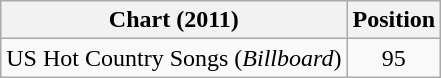<table class="wikitable sortable">
<tr>
<th scope="col">Chart (2011)</th>
<th scope="col">Position</th>
</tr>
<tr>
<td>US Hot Country Songs (<em>Billboard</em>)</td>
<td align="center">95</td>
</tr>
</table>
